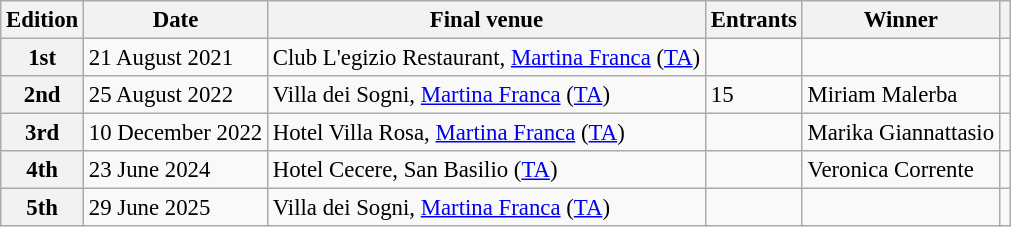<table class="wikitable defaultcenter col2left col3left col5left" style="font-size:95%;">
<tr>
<th>Edition</th>
<th>Date</th>
<th>Final venue</th>
<th>Entrants</th>
<th>Winner</th>
<th></th>
</tr>
<tr>
<th>1st</th>
<td>21 August 2021</td>
<td>Club L'egizio Restaurant, <a href='#'>Martina Franca</a> (<a href='#'>TA</a>)</td>
<td></td>
<td></td>
<td></td>
</tr>
<tr>
<th>2nd</th>
<td>25 August 2022</td>
<td>Villa dei Sogni, <a href='#'>Martina Franca</a> (<a href='#'>TA</a>)</td>
<td>15</td>
<td>Miriam Malerba</td>
<td></td>
</tr>
<tr>
<th>3rd</th>
<td>10 December 2022</td>
<td>Hotel Villa Rosa, <a href='#'>Martina Franca</a> (<a href='#'>TA</a>)</td>
<td></td>
<td>Marika Giannattasio</td>
<td></td>
</tr>
<tr>
<th>4th</th>
<td>23 June 2024</td>
<td>Hotel Cecere, San Basilio (<a href='#'>TA</a>)</td>
<td></td>
<td>Veronica Corrente</td>
<td></td>
</tr>
<tr>
<th>5th</th>
<td>29 June 2025</td>
<td>Villa dei Sogni, <a href='#'>Martina Franca</a> (<a href='#'>TA</a>)</td>
<td></td>
<td></td>
<td></td>
</tr>
</table>
